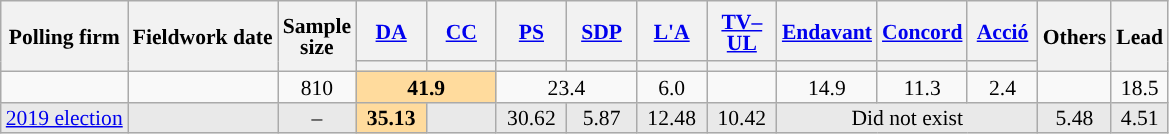<table class="wikitable sortable tpl-blanktablele" style="text-align:center;font-size:90%;line-height:14px;">
<tr style="height:40px;">
<th rowspan="2">Polling firm</th>
<th rowspan="2">Fieldwork date</th>
<th rowspan="2">Sample<br>size</th>
<th class="unsortable" style="width:40px;"><a href='#'>DA</a></th>
<th class="unsortable" style="width:40px;"><a href='#'>CC</a></th>
<th class="unsortable" style="width:40px;"><a href='#'>PS</a></th>
<th class="unsortable" style="width:40px;"><a href='#'>SDP</a></th>
<th class="unsortable" style="width:40px;"><a href='#'>L'A</a></th>
<th class="unsortable" style="width:40px;"><a href='#'>TV–</a> <a href='#'>UL</a></th>
<th class="unsortable" style="width:40px;"><a href='#'>Endavant</a></th>
<th class="unsortable" style="width:40px;"><a href='#'>Concord</a></th>
<th class="unsortable" style="width:40px;"><a href='#'>Acció</a></th>
<th rowspan="2" class="unsortable" style="width:30px;">Others</th>
<th style="width:30px;" rowspan="2">Lead</th>
</tr>
<tr>
<th style="background:"></th>
<th style="background:"></th>
<th style="background:"></th>
<th style="background:"></th>
<th style="background:"></th>
<th style="background:"></th>
<th style="background:"></th>
<th style="background:"></th>
<th style="background:"></th>
</tr>
<tr>
<td></td>
<td></td>
<td>810</td>
<td style="background:#FFDB9D;" colspan="2"><strong>41.9</strong></td>
<td colspan="2">23.4</td>
<td>6.0</td>
<td></td>
<td>14.9</td>
<td>11.3</td>
<td>2.4</td>
<td></td>
<td style="background:">18.5</td>
</tr>
<tr style="background:#E9E9E9;">
<td><a href='#'>2019 election</a></td>
<td></td>
<td>–</td>
<td style="background:#FFDB9D;"><strong>35.13</strong></td>
<td></td>
<td>30.62</td>
<td>5.87</td>
<td>12.48</td>
<td>10.42</td>
<td colspan="3">Did not exist</td>
<td>5.48</td>
<td style="background:">4.51</td>
</tr>
</table>
